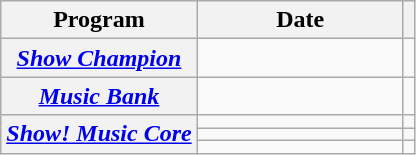<table class="wikitable plainrowheaders sortable" style="text-align:center;">
<tr>
<th scope="col">Program</th>
<th width="130" scope="col">Date</th>
<th scope="col" class="unsortable"></th>
</tr>
<tr>
<th scope="row"><em><a href='#'>Show Champion</a></em></th>
<td></td>
<td style="text-align:center"></td>
</tr>
<tr>
<th scope="row"><em><a href='#'>Music Bank</a></em></th>
<td></td>
<td style="text-align:center"></td>
</tr>
<tr>
<th scope="row" rowspan="3"><em><a href='#'>Show! Music Core</a></em></th>
<td></td>
<td style="text-align:center"></td>
</tr>
<tr>
<td></td>
<td style="text-align:center"></td>
</tr>
<tr>
<td></td>
<td style="text-align:center"></td>
</tr>
</table>
